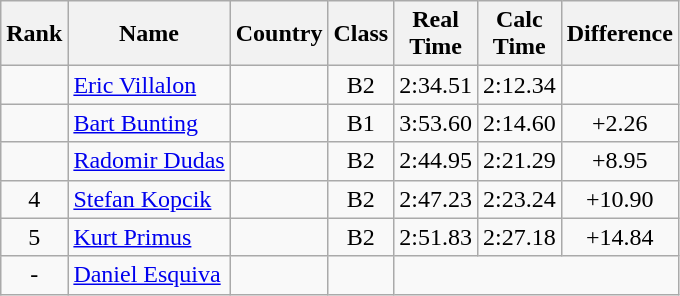<table class="wikitable sortable" style="text-align:center">
<tr>
<th>Rank</th>
<th>Name</th>
<th>Country</th>
<th>Class</th>
<th>Real<br>Time</th>
<th>Calc<br>Time</th>
<th Class="unsortable">Difference</th>
</tr>
<tr>
<td></td>
<td align=left><a href='#'>Eric Villalon</a></td>
<td align=left></td>
<td>B2</td>
<td>2:34.51</td>
<td>2:12.34</td>
</tr>
<tr>
<td></td>
<td align=left><a href='#'>Bart Bunting</a></td>
<td align=left></td>
<td>B1</td>
<td>3:53.60</td>
<td>2:14.60</td>
<td>+2.26</td>
</tr>
<tr>
<td></td>
<td align=left><a href='#'>Radomir Dudas</a></td>
<td align=left></td>
<td>B2</td>
<td>2:44.95</td>
<td>2:21.29</td>
<td>+8.95</td>
</tr>
<tr>
<td>4</td>
<td align=left><a href='#'>Stefan Kopcik</a></td>
<td align=left></td>
<td>B2</td>
<td>2:47.23</td>
<td>2:23.24</td>
<td>+10.90</td>
</tr>
<tr>
<td>5</td>
<td align=left><a href='#'>Kurt Primus</a></td>
<td align=left></td>
<td>B2</td>
<td>2:51.83</td>
<td>2:27.18</td>
<td>+14.84</td>
</tr>
<tr>
<td>-</td>
<td align=left><a href='#'>Daniel Esquiva</a></td>
<td align=left></td>
<td></td>
<td colspan=3></td>
</tr>
</table>
